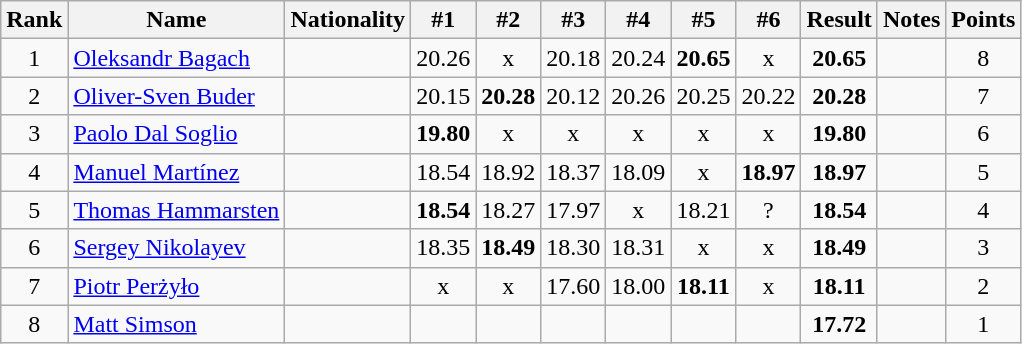<table class="wikitable sortable" style="text-align:center">
<tr>
<th>Rank</th>
<th>Name</th>
<th>Nationality</th>
<th>#1</th>
<th>#2</th>
<th>#3</th>
<th>#4</th>
<th>#5</th>
<th>#6</th>
<th>Result</th>
<th>Notes</th>
<th>Points</th>
</tr>
<tr>
<td>1</td>
<td align=left><a href='#'>Oleksandr Bagach</a></td>
<td align=left></td>
<td>20.26</td>
<td>x</td>
<td>20.18</td>
<td>20.24</td>
<td><strong>20.65</strong></td>
<td>x</td>
<td><strong>20.65</strong></td>
<td></td>
<td>8</td>
</tr>
<tr>
<td>2</td>
<td align=left><a href='#'>Oliver-Sven Buder</a></td>
<td align=left></td>
<td>20.15</td>
<td><strong>20.28</strong></td>
<td>20.12</td>
<td>20.26</td>
<td>20.25</td>
<td>20.22</td>
<td><strong>20.28</strong></td>
<td></td>
<td>7</td>
</tr>
<tr>
<td>3</td>
<td align=left><a href='#'>Paolo Dal Soglio</a></td>
<td align=left></td>
<td><strong>19.80</strong></td>
<td>x</td>
<td>x</td>
<td>x</td>
<td>x</td>
<td>x</td>
<td><strong>19.80</strong></td>
<td></td>
<td>6</td>
</tr>
<tr>
<td>4</td>
<td align=left><a href='#'>Manuel Martínez</a></td>
<td align=left></td>
<td>18.54</td>
<td>18.92</td>
<td>18.37</td>
<td>18.09</td>
<td>x</td>
<td><strong>18.97</strong></td>
<td><strong>18.97</strong></td>
<td></td>
<td>5</td>
</tr>
<tr>
<td>5</td>
<td align=left><a href='#'>Thomas Hammarsten</a></td>
<td align=left></td>
<td><strong>18.54</strong></td>
<td>18.27</td>
<td>17.97</td>
<td>x</td>
<td>18.21</td>
<td>?</td>
<td><strong>18.54</strong></td>
<td></td>
<td>4</td>
</tr>
<tr>
<td>6</td>
<td align=left><a href='#'>Sergey Nikolayev</a></td>
<td align=left></td>
<td>18.35</td>
<td><strong>18.49</strong></td>
<td>18.30</td>
<td>18.31</td>
<td>x</td>
<td>x</td>
<td><strong>18.49</strong></td>
<td></td>
<td>3</td>
</tr>
<tr>
<td>7</td>
<td align=left><a href='#'>Piotr Perżyło</a></td>
<td align=left></td>
<td>x</td>
<td>x</td>
<td>17.60</td>
<td>18.00</td>
<td><strong>18.11</strong></td>
<td>x</td>
<td><strong>18.11</strong></td>
<td></td>
<td>2</td>
</tr>
<tr>
<td>8</td>
<td align=left><a href='#'>Matt Simson</a></td>
<td align=left></td>
<td></td>
<td></td>
<td></td>
<td></td>
<td></td>
<td></td>
<td><strong>17.72</strong></td>
<td></td>
<td>1</td>
</tr>
</table>
